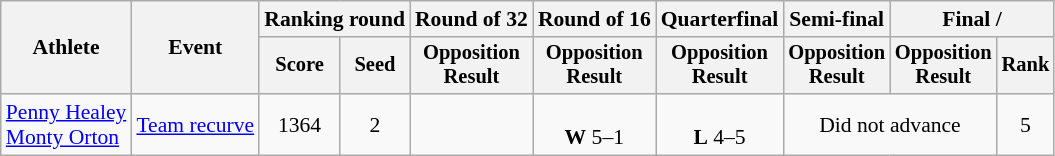<table class=wikitable style=font-size:90%;text-align:center>
<tr>
<th rowspan=2>Athlete</th>
<th rowspan=2>Event</th>
<th colspan=2>Ranking round</th>
<th>Round of 32</th>
<th>Round of 16</th>
<th>Quarterfinal</th>
<th>Semi-final</th>
<th colspan=2>Final / </th>
</tr>
<tr style=font-size:95%>
<th>Score</th>
<th>Seed</th>
<th>Opposition<br>Result</th>
<th>Opposition<br>Result</th>
<th>Opposition<br>Result</th>
<th>Opposition<br>Result</th>
<th>Opposition<br>Result</th>
<th>Rank</th>
</tr>
<tr>
<td align=left><a href='#'>Penny Healey</a><br><a href='#'>Monty Orton</a></td>
<td align=left><a href='#'>Team recurve</a></td>
<td>1364</td>
<td>2</td>
<td></td>
<td><br><strong>W</strong> 5–1</td>
<td><br><strong>L</strong> 4–5</td>
<td colspan=2>Did not advance</td>
<td>5</td>
</tr>
</table>
